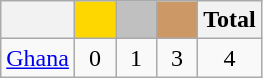<table class="wikitable">
<tr>
<th></th>
<th style="background-color:gold">        </th>
<th style="background-color:silver">      </th>
<th style="background-color:#CC9966">      </th>
<th>Total</th>
</tr>
<tr align="center">
<td> <a href='#'>Ghana</a></td>
<td>0</td>
<td>1</td>
<td>3</td>
<td>4</td>
</tr>
</table>
